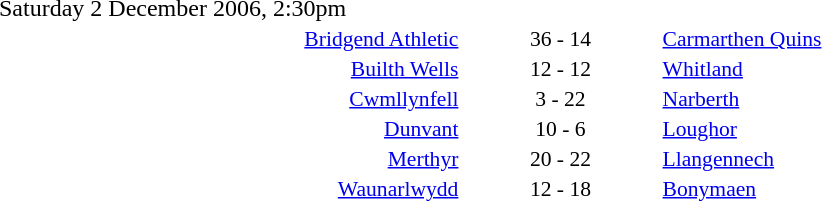<table style="width:70%;" cellspacing="1">
<tr>
<th width=35%></th>
<th width=15%></th>
<th></th>
</tr>
<tr>
<td>Saturday 2 December 2006, 2:30pm</td>
</tr>
<tr style=font-size:90%>
<td align=right><a href='#'>Bridgend Athletic</a></td>
<td align=center>36 - 14</td>
<td><a href='#'>Carmarthen Quins</a></td>
</tr>
<tr style=font-size:90%>
<td align=right><a href='#'>Builth Wells</a></td>
<td align=center>12 - 12</td>
<td><a href='#'>Whitland</a></td>
</tr>
<tr style=font-size:90%>
<td align=right><a href='#'>Cwmllynfell</a></td>
<td align=center>3 - 22</td>
<td><a href='#'>Narberth</a></td>
</tr>
<tr style=font-size:90%>
<td align=right><a href='#'>Dunvant</a></td>
<td align=center>10 - 6</td>
<td><a href='#'>Loughor</a></td>
</tr>
<tr style=font-size:90%>
<td align=right><a href='#'>Merthyr</a></td>
<td align=center>20 - 22</td>
<td><a href='#'>Llangennech</a></td>
</tr>
<tr style=font-size:90%>
<td align=right><a href='#'>Waunarlwydd</a></td>
<td align=center>12 - 18</td>
<td><a href='#'>Bonymaen</a></td>
</tr>
</table>
